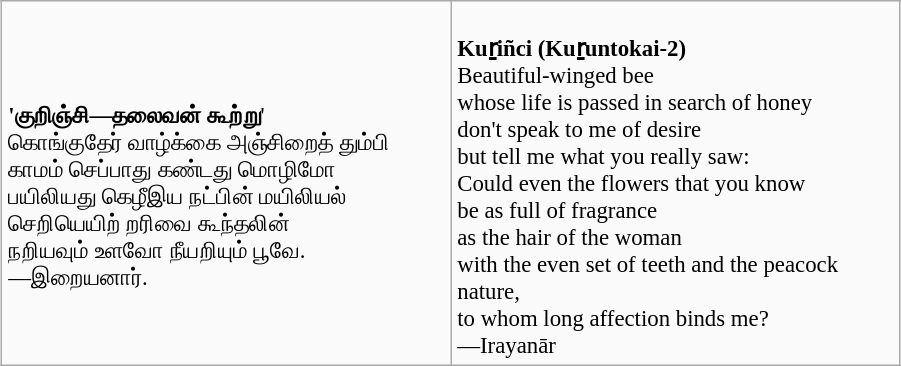<table border="1" align="center" cellpadding=4 cellspacing="0" width="600" style="margin: 0 0 1em 1em; background: #fafafa; border: 1px #aaaaaa solid; border-collapse: collapse; font-size: 95%;">
<tr>
<td style="width:300px"><br><strong>'குறிஞ்சி—தலைவன் கூற்று</strong>'<br>கொங்குதேர் வாழ்க்கை அஞ்சிறைத் தும்பி <br>
காமம் செப்பாது கண்டது மொழிமோ <br>
பயிலியது கெழீஇய நட்பின் மயிலியல் <br>
செறியெயிற் றரிவை கூந்தலின் <br>
நறியவும் உளவோ நீயறியும் பூவே.<br>—இறையனார்.</td>
<td style="width:300px"><br><strong>Kuṟiñci (Kuṟuntokai-2)</strong><br>
Beautiful-winged bee<br>
whose life is passed in search of honey<br>
don't speak to me of desire<br>
but tell me what you really saw:<br>Could even the flowers that you know <br>
be as full of fragrance <br>
as the hair of the woman <br>
with the even set of teeth and the peacock nature, <br>
to whom long affection binds me?<br>—Irayanār</td>
</tr>
</table>
